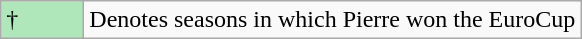<table class="wikitable">
<tr>
<td style="background:#AFE6BA; width:3em;">†</td>
<td>Denotes seasons in which Pierre won the EuroCup</td>
</tr>
</table>
